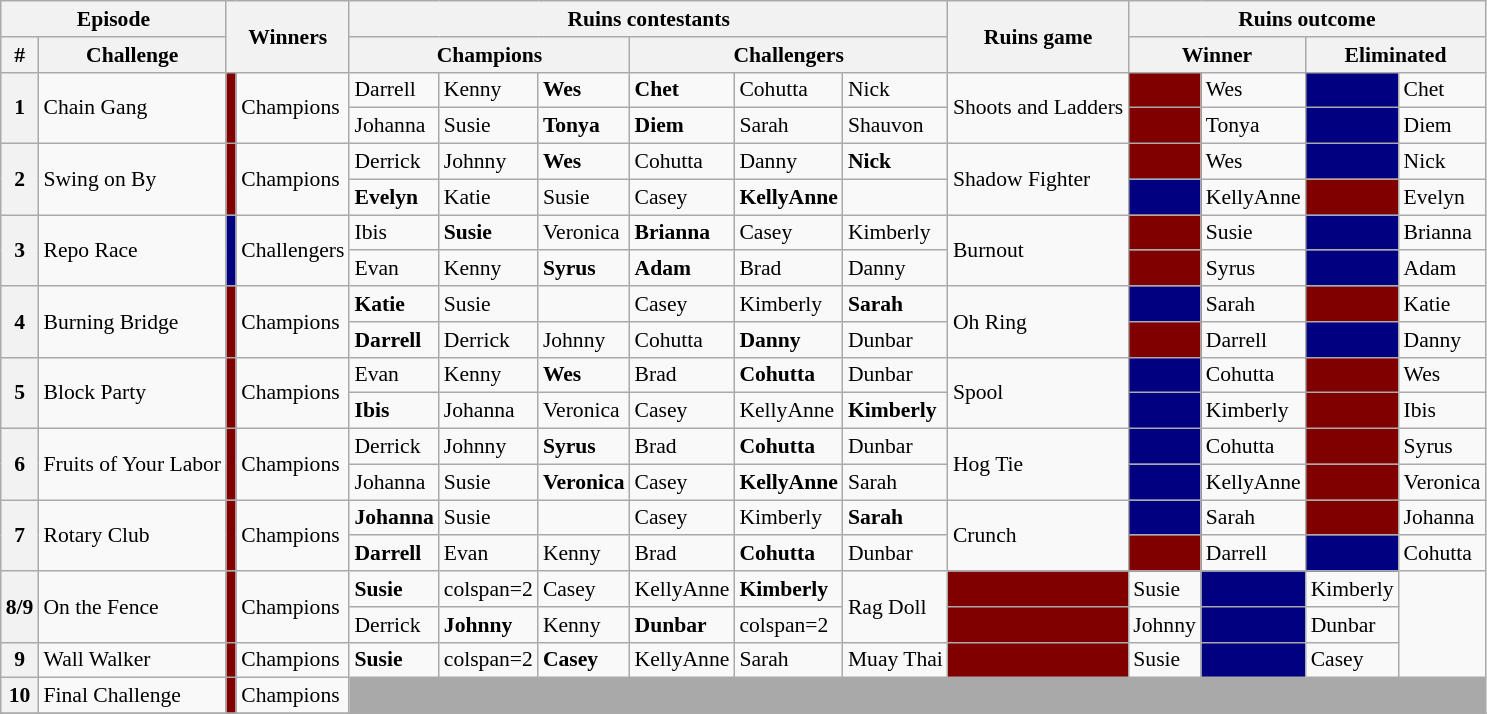<table class="wikitable" style="font-size:90%; white-space:nowrap">
<tr>
<th colspan=2>Episode</th>
<th rowspan=2 colspan=2>Winners</th>
<th colspan=6>Ruins contestants</th>
<th rowspan=2>Ruins game</th>
<th colspan=4>Ruins outcome</th>
</tr>
<tr>
<th width="15px">#</th>
<th>Challenge</th>
<th colspan=3>Champions</th>
<th colspan=3>Challengers</th>
<th colspan=2>Winner</th>
<th colspan=2>Eliminated</th>
</tr>
<tr>
<th rowspan=2>1</th>
<td rowspan=2>Chain Gang</td>
<td rowspan=2 bgcolor="maroon"></td>
<td rowspan=2>Champions</td>
<td>Darrell</td>
<td>Kenny</td>
<td><strong>Wes</strong></td>
<td><strong>Chet</strong></td>
<td>Cohutta</td>
<td>Nick</td>
<td rowspan=2>Shoots and Ladders</td>
<td bgcolor="maroon"></td>
<td>Wes</td>
<td bgcolor="navy"></td>
<td>Chet</td>
</tr>
<tr>
<td>Johanna</td>
<td>Susie</td>
<td><strong>Tonya</strong></td>
<td><strong>Diem</strong></td>
<td>Sarah</td>
<td>Shauvon</td>
<td bgcolor="maroon"></td>
<td>Tonya</td>
<td bgcolor="navy"></td>
<td>Diem</td>
</tr>
<tr>
<th rowspan=2>2</th>
<td rowspan=2>Swing on By</td>
<td rowspan=2 bgcolor="maroon"></td>
<td rowspan=2>Champions</td>
<td>Derrick</td>
<td>Johnny</td>
<td><strong>Wes</strong></td>
<td>Cohutta</td>
<td>Danny</td>
<td><strong>Nick</strong></td>
<td rowspan=2>Shadow Fighter</td>
<td bgcolor="maroon"></td>
<td>Wes</td>
<td bgcolor="navy"></td>
<td>Nick</td>
</tr>
<tr>
<td><strong>Evelyn</strong></td>
<td>Katie</td>
<td>Susie</td>
<td>Casey</td>
<td><strong>KellyAnne</strong></td>
<td></td>
<td bgcolor="navy"></td>
<td>KellyAnne</td>
<td bgcolor="maroon"></td>
<td>Evelyn</td>
</tr>
<tr>
<th rowspan=2>3</th>
<td rowspan=2>Repo Race</td>
<td rowspan=2 bgcolor="navy"></td>
<td rowspan=2>Challengers</td>
<td>Ibis</td>
<td><strong>Susie</strong></td>
<td>Veronica</td>
<td><strong>Brianna</strong></td>
<td>Casey</td>
<td>Kimberly</td>
<td rowspan=2>Burnout</td>
<td bgcolor="maroon"></td>
<td>Susie</td>
<td bgcolor="navy"></td>
<td>Brianna</td>
</tr>
<tr>
<td>Evan</td>
<td>Kenny</td>
<td><strong>Syrus</strong></td>
<td><strong>Adam</strong></td>
<td>Brad</td>
<td>Danny</td>
<td bgcolor="maroon"></td>
<td>Syrus</td>
<td bgcolor="navy"></td>
<td>Adam</td>
</tr>
<tr>
<th rowspan=2>4</th>
<td rowspan=2>Burning Bridge</td>
<td rowspan=2 bgcolor="maroon"></td>
<td rowspan=2>Champions</td>
<td><strong>Katie</strong></td>
<td>Susie</td>
<td></td>
<td>Casey</td>
<td>Kimberly</td>
<td><strong>Sarah</strong></td>
<td rowspan=2>Oh Ring</td>
<td bgcolor="navy"></td>
<td>Sarah</td>
<td bgcolor="maroon"></td>
<td>Katie</td>
</tr>
<tr>
<td><strong>Darrell</strong></td>
<td>Derrick</td>
<td>Johnny</td>
<td>Cohutta</td>
<td><strong>Danny</strong></td>
<td>Dunbar</td>
<td bgcolor="maroon"></td>
<td>Darrell</td>
<td bgcolor="navy"></td>
<td>Danny</td>
</tr>
<tr>
<th rowspan=2>5</th>
<td rowspan=2>Block Party</td>
<td rowspan=2 bgcolor="maroon"></td>
<td rowspan=2>Champions</td>
<td>Evan</td>
<td>Kenny</td>
<td><strong>Wes</strong></td>
<td>Brad</td>
<td><strong>Cohutta</strong></td>
<td>Dunbar</td>
<td rowspan=2>Spool</td>
<td bgcolor="navy"></td>
<td>Cohutta</td>
<td bgcolor="maroon"></td>
<td>Wes</td>
</tr>
<tr>
<td><strong>Ibis</strong></td>
<td>Johanna</td>
<td>Veronica</td>
<td>Casey</td>
<td>KellyAnne</td>
<td><strong>Kimberly</strong></td>
<td bgcolor="navy"></td>
<td>Kimberly</td>
<td bgcolor="maroon"></td>
<td>Ibis</td>
</tr>
<tr>
<th rowspan=2>6</th>
<td rowspan=2>Fruits of Your Labor</td>
<td rowspan=2 bgcolor="maroon"></td>
<td rowspan=2>Champions</td>
<td>Derrick</td>
<td>Johnny</td>
<td><strong>Syrus</strong></td>
<td>Brad</td>
<td><strong>Cohutta</strong></td>
<td>Dunbar</td>
<td rowspan=2>Hog Tie</td>
<td bgcolor="navy"></td>
<td>Cohutta</td>
<td bgcolor="maroon"></td>
<td>Syrus</td>
</tr>
<tr>
<td>Johanna</td>
<td>Susie</td>
<td><strong>Veronica</strong></td>
<td>Casey</td>
<td><strong>KellyAnne</strong></td>
<td>Sarah</td>
<td bgcolor="navy"></td>
<td>KellyAnne</td>
<td bgcolor="maroon"></td>
<td>Veronica</td>
</tr>
<tr>
<th rowspan=2>7</th>
<td rowspan=2>Rotary Club</td>
<td rowspan=2 bgcolor="maroon"></td>
<td rowspan=2>Champions</td>
<td><strong>Johanna</strong></td>
<td>Susie</td>
<td></td>
<td>Casey</td>
<td>Kimberly</td>
<td><strong>Sarah</strong></td>
<td rowspan=2>Crunch</td>
<td bgcolor="navy"></td>
<td>Sarah</td>
<td bgcolor="maroon"></td>
<td>Johanna</td>
</tr>
<tr>
<td><strong>Darrell</strong></td>
<td>Evan</td>
<td>Kenny</td>
<td>Brad</td>
<td><strong>Cohutta</strong></td>
<td>Dunbar</td>
<td bgcolor="maroon"></td>
<td>Darrell</td>
<td bgcolor="navy"></td>
<td>Cohutta</td>
</tr>
<tr>
<th rowspan=2 nowrap>8/9</th>
<td rowspan=2>On the Fence</td>
<td rowspan=2 bgcolor="maroon"></td>
<td rowspan=2>Champions</td>
<td><strong>Susie</strong></td>
<td>colspan=2 </td>
<td>Casey</td>
<td>KellyAnne</td>
<td><strong>Kimberly</strong></td>
<td rowspan=2>Rag Doll</td>
<td bgcolor="maroon"></td>
<td>Susie</td>
<td bgcolor="navy"></td>
<td>Kimberly</td>
</tr>
<tr>
<td>Derrick</td>
<td><strong>Johnny</strong></td>
<td>Kenny</td>
<td><strong>Dunbar</strong></td>
<td>colspan=2 </td>
<td bgcolor="maroon"></td>
<td>Johnny</td>
<td bgcolor="navy"></td>
<td>Dunbar</td>
</tr>
<tr>
<th>9</th>
<td>Wall Walker</td>
<td bgcolor="maroon"></td>
<td>Champions</td>
<td><strong>Susie</strong></td>
<td>colspan=2 </td>
<td><strong>Casey</strong></td>
<td>KellyAnne</td>
<td>Sarah</td>
<td>Muay Thai</td>
<td bgcolor="maroon"></td>
<td>Susie</td>
<td bgcolor="navy"></td>
<td>Casey</td>
</tr>
<tr>
<th>10</th>
<td>Final Challenge</td>
<td bgcolor="maroon"></td>
<td>Champions</td>
<td colspan=11 bgcolor="darkgray"></td>
</tr>
<tr>
</tr>
</table>
